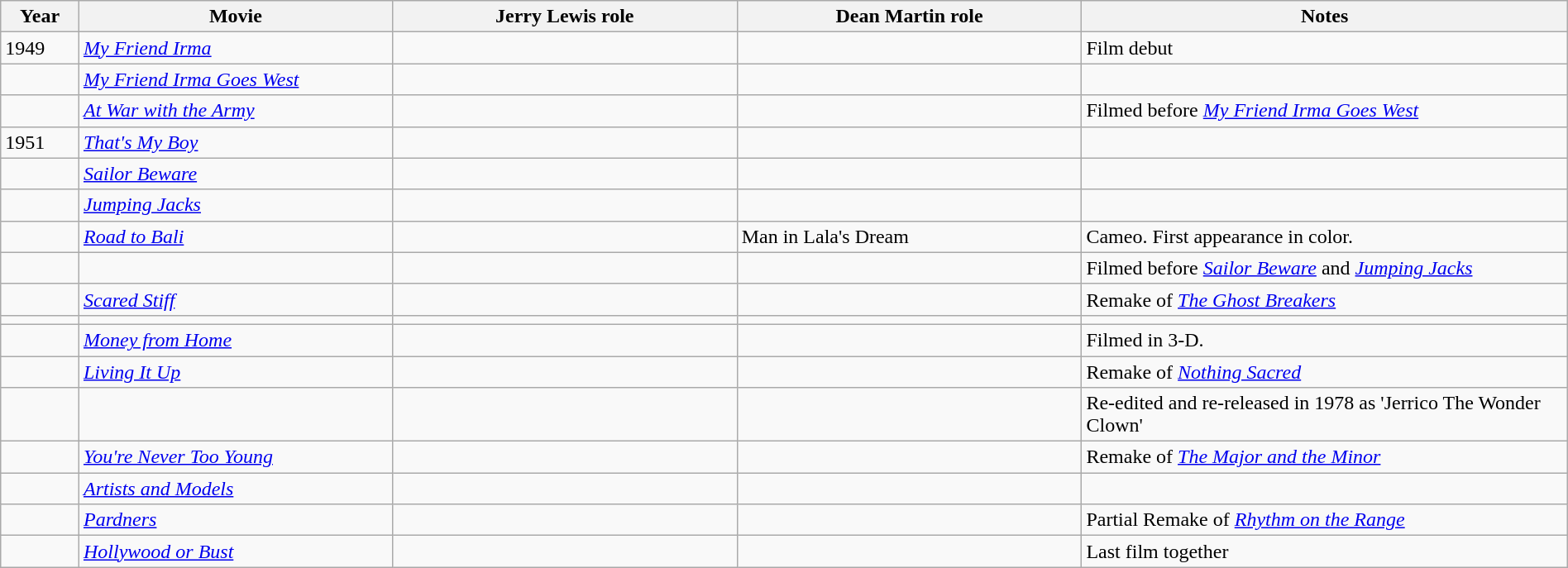<table class="wikitable sortable" width="100%">
<tr>
<th width=5%>Year</th>
<th width=20%>Movie</th>
<th width=22%>Jerry Lewis role</th>
<th width=22%>Dean Martin role</th>
<th width=31% class="unsortable">Notes</th>
</tr>
<tr>
<td>1949</td>
<td><em><a href='#'>My Friend Irma</a></em></td>
<td></td>
<td></td>
<td>Film debut</td>
</tr>
<tr>
<td></td>
<td><em><a href='#'>My Friend Irma Goes West</a></em></td>
<td></td>
<td></td>
<td></td>
</tr>
<tr>
<td></td>
<td><em><a href='#'>At War with the Army</a></em></td>
<td></td>
<td></td>
<td>Filmed before <em><a href='#'>My Friend Irma Goes West</a></em></td>
</tr>
<tr>
<td>1951</td>
<td><em><a href='#'>That's My Boy</a></em></td>
<td></td>
<td></td>
<td></td>
</tr>
<tr>
<td></td>
<td><em><a href='#'>Sailor Beware</a></em></td>
<td></td>
<td></td>
<td></td>
</tr>
<tr>
<td></td>
<td><em><a href='#'>Jumping Jacks</a></em></td>
<td></td>
<td></td>
<td></td>
</tr>
<tr>
<td></td>
<td><em><a href='#'>Road to Bali</a></em></td>
<td></td>
<td>Man in Lala's Dream</td>
<td>Cameo.  First appearance in color.</td>
</tr>
<tr>
<td></td>
<td><em></em></td>
<td></td>
<td></td>
<td>Filmed before <em><a href='#'>Sailor Beware</a></em> and <em><a href='#'>Jumping Jacks</a></em></td>
</tr>
<tr>
<td></td>
<td><em><a href='#'>Scared Stiff</a></em></td>
<td></td>
<td></td>
<td>Remake of <em><a href='#'>The Ghost Breakers</a></em></td>
</tr>
<tr>
<td></td>
<td><em></em></td>
<td></td>
<td></td>
<td></td>
</tr>
<tr>
<td></td>
<td><em><a href='#'>Money from Home</a></em></td>
<td></td>
<td></td>
<td>Filmed in 3-D.</td>
</tr>
<tr>
<td></td>
<td><em><a href='#'>Living It Up</a></em></td>
<td></td>
<td></td>
<td>Remake of <em><a href='#'>Nothing Sacred</a></em></td>
</tr>
<tr>
<td></td>
<td><em></em></td>
<td></td>
<td></td>
<td>Re-edited and re-released in 1978 as 'Jerrico The Wonder Clown'</td>
</tr>
<tr>
<td></td>
<td><em><a href='#'>You're Never Too Young</a></em></td>
<td></td>
<td></td>
<td>Remake of <em><a href='#'>The Major and the Minor</a></em></td>
</tr>
<tr>
<td></td>
<td><em><a href='#'>Artists and Models</a></em></td>
<td></td>
<td></td>
<td></td>
</tr>
<tr>
<td></td>
<td><em><a href='#'>Pardners</a></em></td>
<td></td>
<td></td>
<td>Partial Remake of <em><a href='#'>Rhythm on the Range</a></em></td>
</tr>
<tr>
<td></td>
<td><em><a href='#'>Hollywood or Bust</a></em></td>
<td></td>
<td></td>
<td>Last film together</td>
</tr>
</table>
